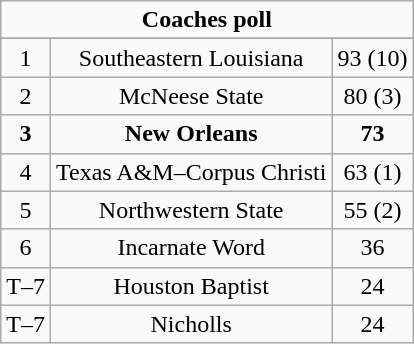<table class="wikitable">
<tr align="center">
<td align="center" Colspan="3"><strong>Coaches poll</strong></td>
</tr>
<tr align="center">
</tr>
<tr align="center">
<td>1</td>
<td>Southeastern Louisiana</td>
<td>93 (10)</td>
</tr>
<tr align="center">
<td>2</td>
<td>McNeese State</td>
<td>80 (3)</td>
</tr>
<tr align="center">
<td><strong>3</strong></td>
<td><strong>New Orleans</strong></td>
<td><strong>73</strong></td>
</tr>
<tr align="center">
<td>4</td>
<td>Texas A&M–Corpus Christi</td>
<td>63 (1)</td>
</tr>
<tr align="center">
<td>5</td>
<td>Northwestern State</td>
<td>55 (2)</td>
</tr>
<tr align="center">
<td>6</td>
<td>Incarnate Word</td>
<td>36</td>
</tr>
<tr align="center">
<td>T–7</td>
<td>Houston Baptist</td>
<td>24</td>
</tr>
<tr align="center">
<td>T–7</td>
<td>Nicholls</td>
<td>24</td>
</tr>
</table>
